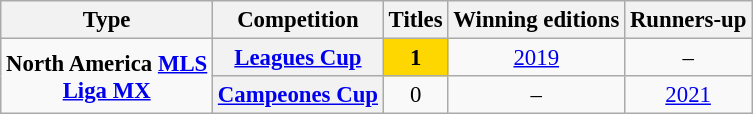<table class="wikitable plainrowheaders" style="font-size:95%; text-align: center;">
<tr>
<th>Type</th>
<th>Competition</th>
<th>Titles</th>
<th>Winning editions</th>
<th>Runners-up</th>
</tr>
<tr>
<td rowspan="2">   <strong>North America <a href='#'>MLS</a> <br> <a href='#'>Liga MX</a></strong></td>
<th scope=col><a href='#'>Leagues Cup</a></th>
<td bgcolor="gold"><strong>1</strong></td>
<td><a href='#'>2019</a></td>
<td>–</td>
</tr>
<tr>
<th scope=col><a href='#'>Campeones Cup</a></th>
<td>0</td>
<td>–</td>
<td><a href='#'>2021</a></td>
</tr>
</table>
